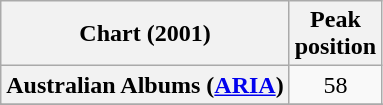<table class="wikitable sortable plainrowheaders" style="text-align:center">
<tr>
<th scope="col">Chart (2001)</th>
<th scope="col">Peak<br>position</th>
</tr>
<tr>
<th scope="row">Australian Albums (<a href='#'>ARIA</a>)</th>
<td>58</td>
</tr>
<tr>
</tr>
<tr>
</tr>
<tr>
</tr>
<tr>
</tr>
<tr>
</tr>
<tr>
</tr>
<tr>
</tr>
<tr>
</tr>
<tr>
</tr>
<tr>
</tr>
<tr>
</tr>
<tr>
</tr>
</table>
